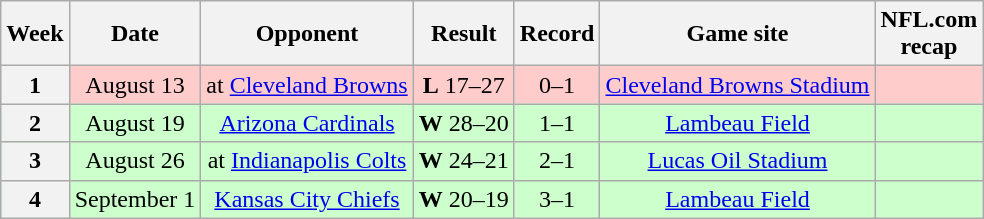<table class="wikitable" style="align=center">
<tr>
<th>Week</th>
<th>Date</th>
<th>Opponent</th>
<th>Result</th>
<th>Record</th>
<th>Game site</th>
<th>NFL.com<br>recap</th>
</tr>
<tr style="background:#fcc">
<th>1</th>
<td style="text-align:center;">August 13</td>
<td style="text-align:center;">at <a href='#'>Cleveland Browns</a></td>
<td style="text-align:center;"><strong>L</strong> 17–27</td>
<td style="text-align:center;">0–1</td>
<td style="text-align:center;"><a href='#'>Cleveland Browns Stadium</a></td>
<td style="text-align:center;"></td>
</tr>
<tr style="background:#cfc">
<th>2</th>
<td style="text-align:center;">August 19</td>
<td style="text-align:center;"><a href='#'>Arizona Cardinals</a></td>
<td style="text-align:center;"><strong>W</strong> 28–20</td>
<td style="text-align:center;">1–1</td>
<td style="text-align:center;"><a href='#'>Lambeau Field</a></td>
<td style="text-align:center;"></td>
</tr>
<tr style="background:#cfc">
<th>3</th>
<td style="text-align:center;">August 26</td>
<td style="text-align:center;">at <a href='#'>Indianapolis Colts</a></td>
<td style="text-align:center;"><strong>W</strong> 24–21</td>
<td style="text-align:center;">2–1</td>
<td style="text-align:center;"><a href='#'>Lucas Oil Stadium</a></td>
<td style="text-align:center;"></td>
</tr>
<tr style="background:#cfc">
<th>4</th>
<td style="text-align:center;">September 1</td>
<td style="text-align:center;"><a href='#'>Kansas City Chiefs</a></td>
<td style="text-align:center;"><strong>W</strong> 20–19</td>
<td style="text-align:center;">3–1</td>
<td style="text-align:center;"><a href='#'>Lambeau Field</a></td>
<td style="text-align:center;"></td>
</tr>
</table>
